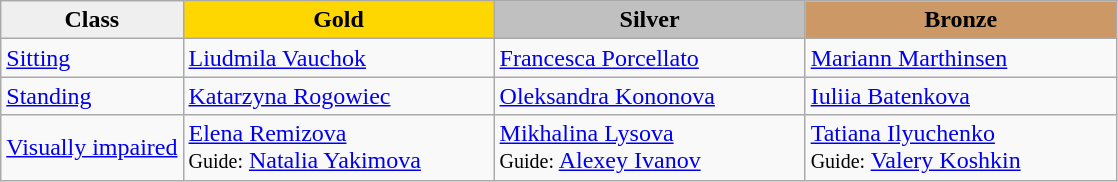<table class="wikitable" style="text-align:left">
<tr align="center">
<td bgcolor=efefef><strong>Class</strong></td>
<td width=200 bgcolor=gold><strong>Gold</strong></td>
<td width=200 bgcolor=silver><strong>Silver</strong></td>
<td width=200 bgcolor=CC9966><strong>Bronze</strong></td>
</tr>
<tr>
<td><a href='#'>Sitting</a></td>
<td><a href='#'>Liudmila Vauchok</a><br><em></em></td>
<td><a href='#'>Francesca Porcellato</a><br><em></em></td>
<td><a href='#'>Mariann Marthinsen</a><br><em></em></td>
</tr>
<tr>
<td><a href='#'>Standing</a></td>
<td><a href='#'>Katarzyna Rogowiec</a><br><em></em></td>
<td><a href='#'>Oleksandra Kononova</a><br><em></em></td>
<td><a href='#'>Iuliia Batenkova</a><br><em></em></td>
</tr>
<tr>
<td><a href='#'>Visually impaired</a></td>
<td><a href='#'>Elena Remizova</a><br><small>Guide:</small> <a href='#'>Natalia Yakimova</a><br><em></em></td>
<td><a href='#'>Mikhalina Lysova</a><br><small>Guide:</small> <a href='#'>Alexey Ivanov</a><br><em></em></td>
<td><a href='#'>Tatiana Ilyuchenko</a><br><small>Guide:</small> <a href='#'>Valery Koshkin</a><br><em></em></td>
</tr>
</table>
